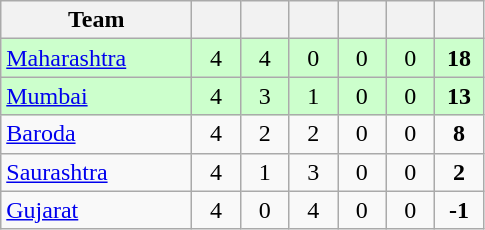<table class="wikitable" style="text-align:center">
<tr>
<th style="width:120px">Team</th>
<th style="width:25px"></th>
<th style="width:25px"></th>
<th style="width:25px"></th>
<th style="width:25px"></th>
<th style="width:25px"></th>
<th style="width:25px"></th>
</tr>
<tr style="background:#cfc;">
<td style="text-align:left"><a href='#'>Maharashtra</a></td>
<td>4</td>
<td>4</td>
<td>0</td>
<td>0</td>
<td>0</td>
<td><strong>18</strong></td>
</tr>
<tr style="background:#cfc;">
<td style="text-align:left"><a href='#'>Mumbai</a></td>
<td>4</td>
<td>3</td>
<td>1</td>
<td>0</td>
<td>0</td>
<td><strong>13</strong></td>
</tr>
<tr>
<td style="text-align:left"><a href='#'>Baroda</a></td>
<td>4</td>
<td>2</td>
<td>2</td>
<td>0</td>
<td>0</td>
<td><strong>8</strong></td>
</tr>
<tr>
<td style="text-align:left"><a href='#'>Saurashtra</a></td>
<td>4</td>
<td>1</td>
<td>3</td>
<td>0</td>
<td>0</td>
<td><strong>2</strong></td>
</tr>
<tr>
<td style="text-align:left"><a href='#'>Gujarat</a></td>
<td>4</td>
<td>0</td>
<td>4</td>
<td>0</td>
<td>0</td>
<td><strong>-1</strong></td>
</tr>
</table>
